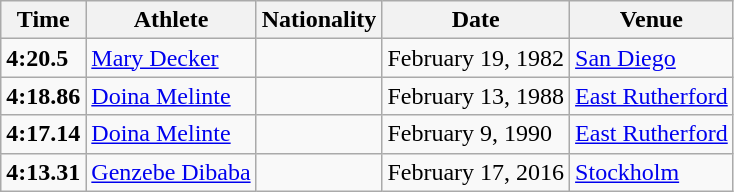<table class="wikitable">
<tr>
<th>Time</th>
<th>Athlete</th>
<th>Nationality</th>
<th>Date</th>
<th>Venue</th>
</tr>
<tr>
<td><strong>4:20.5</strong></td>
<td><a href='#'>Mary Decker</a></td>
<td></td>
<td>February 19, 1982</td>
<td><a href='#'>San Diego</a> </td>
</tr>
<tr>
<td><strong>4:18.86</strong></td>
<td><a href='#'>Doina Melinte</a></td>
<td></td>
<td>February 13, 1988</td>
<td><a href='#'>East Rutherford</a> </td>
</tr>
<tr>
<td><strong>4:17.14</strong></td>
<td><a href='#'>Doina Melinte</a></td>
<td></td>
<td>February 9, 1990</td>
<td><a href='#'>East Rutherford</a> </td>
</tr>
<tr>
<td><strong>4:13.31</strong></td>
<td><a href='#'>Genzebe Dibaba</a></td>
<td></td>
<td>February 17, 2016</td>
<td><a href='#'>Stockholm</a> </td>
</tr>
</table>
